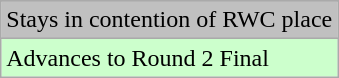<table class="wikitable">
<tr>
</tr>
<tr width=10px bgcolor="#cococo">
<td>Stays in contention of RWC place</td>
</tr>
<tr width=10px bgcolor="#ccffcc">
<td>Advances to Round 2 Final</td>
</tr>
</table>
